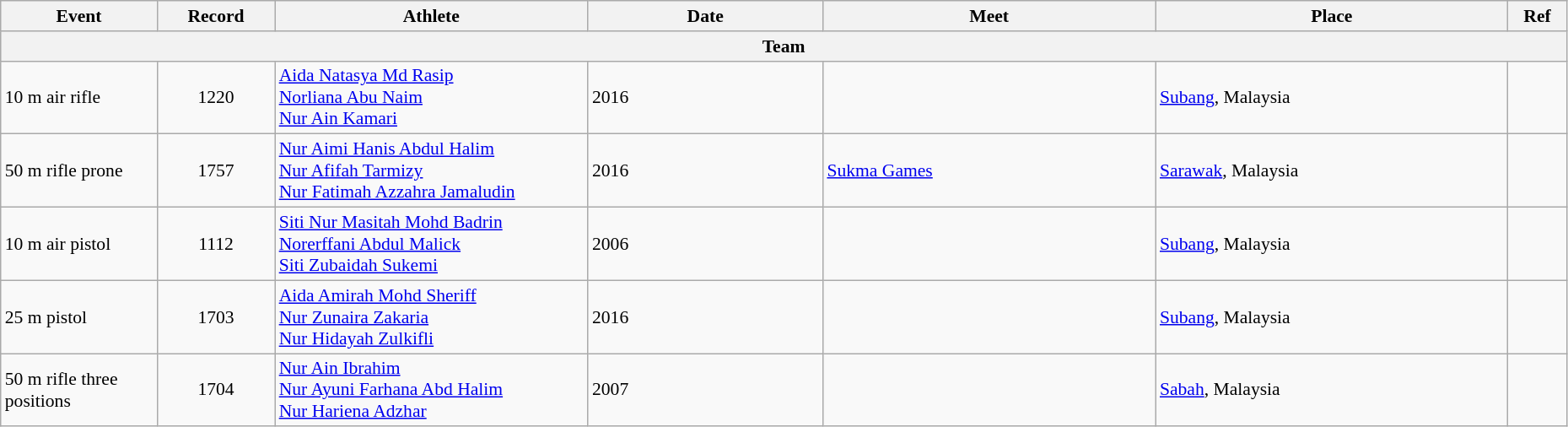<table class="wikitable" style="font-size:90%; width: 98%;">
<tr>
<th width=8%>Event</th>
<th width=6%>Record</th>
<th width=16%>Athlete</th>
<th width=12%>Date</th>
<th width=17%>Meet</th>
<th width=18%>Place</th>
<th width=3%>Ref</th>
</tr>
<tr bgcolor="#DDDDDD">
<th colspan="8">Team</th>
</tr>
<tr>
<td>10 m air rifle</td>
<td align=center>1220</td>
<td><a href='#'>Aida Natasya Md Rasip</a><br><a href='#'>Norliana Abu Naim</a><br><a href='#'>Nur Ain Kamari</a></td>
<td>2016</td>
<td></td>
<td> <a href='#'>Subang</a>, Malaysia</td>
<td></td>
</tr>
<tr>
<td>50 m rifle prone</td>
<td align=center>1757</td>
<td><a href='#'>Nur Aimi Hanis Abdul Halim</a><br><a href='#'>Nur Afifah Tarmizy</a><br><a href='#'>Nur Fatimah Azzahra Jamaludin</a></td>
<td>2016</td>
<td><a href='#'>Sukma Games</a></td>
<td> <a href='#'>Sarawak</a>, Malaysia</td>
<td></td>
</tr>
<tr>
<td>10 m air pistol</td>
<td align=center>1112</td>
<td><a href='#'>Siti Nur Masitah Mohd Badrin</a><br><a href='#'>Norerffani Abdul Malick</a><br><a href='#'>Siti Zubaidah Sukemi</a></td>
<td>2006</td>
<td></td>
<td> <a href='#'>Subang</a>, Malaysia</td>
<td></td>
</tr>
<tr>
<td>25 m pistol</td>
<td align=center>1703</td>
<td><a href='#'>Aida Amirah Mohd Sheriff</a><br><a href='#'>Nur Zunaira Zakaria</a><br><a href='#'>Nur Hidayah Zulkifli</a></td>
<td>2016</td>
<td></td>
<td> <a href='#'>Subang</a>, Malaysia</td>
<td></td>
</tr>
<tr>
<td>50 m rifle three positions</td>
<td align=center>1704</td>
<td><a href='#'>Nur Ain Ibrahim</a><br><a href='#'>Nur Ayuni Farhana Abd Halim</a><br><a href='#'>Nur Hariena Adzhar</a></td>
<td>2007</td>
<td></td>
<td> <a href='#'>Sabah</a>, Malaysia</td>
<td></td>
</tr>
</table>
